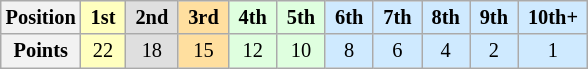<table class="wikitable" style="font-size:85%; text-align:center">
<tr>
<th>Position</th>
<td style="background:#FFFFBF;"> <strong>1st</strong> </td>
<td style="background:#DFDFDF;"> <strong>2nd</strong> </td>
<td style="background:#FFDF9F;"> <strong>3rd</strong> </td>
<td style="background:#DFFFDF;"> <strong>4th</strong> </td>
<td style="background:#DFFFDF;"> <strong>5th</strong> </td>
<td style="background:#CFEAFF;"> <strong>6th</strong> </td>
<td style="background:#CFEAFF;"> <strong>7th</strong> </td>
<td style="background:#CFEAFF;"> <strong>8th</strong> </td>
<td style="background:#CFEAFF;"> <strong>9th</strong> </td>
<td style="background:#CFEAFF;"> <strong>10th+</strong> </td>
</tr>
<tr>
<th>Points</th>
<td style="background:#FFFFBF;">22</td>
<td style="background:#DFDFDF;">18</td>
<td style="background:#FFDF9F;">15</td>
<td style="background:#DFFFDF;">12</td>
<td style="background:#DFFFDF;">10</td>
<td style="background:#CFEAFF;">8</td>
<td style="background:#CFEAFF;">6</td>
<td style="background:#CFEAFF;">4</td>
<td style="background:#CFEAFF;">2</td>
<td style="background:#CFEAFF;">1</td>
</tr>
</table>
